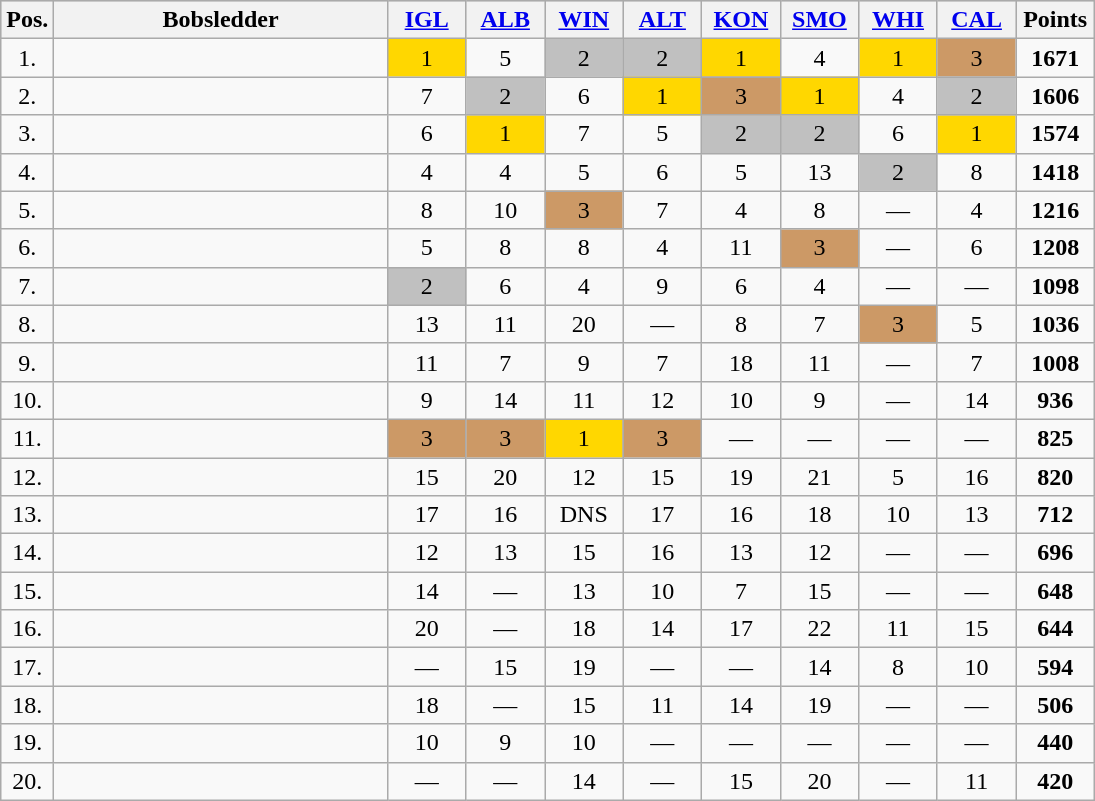<table class=wikitable bgcolor="#f7f8ff" cellpadding="3" cellspacing="0" border="1" style="text-align:center; border: grey solid 1px; border-collapse: collapse;">
<tr bgcolor="#CCCCCC">
<th width="10">Pos.</th>
<th width="215">Bobsledder</th>
<th width="45"><a href='#'>IGL</a></th>
<th width="45"><a href='#'>ALB</a></th>
<th width="45"><a href='#'>WIN</a></th>
<th width="45"><a href='#'>ALT</a></th>
<th width="45"><a href='#'>KON</a></th>
<th width="45"><a href='#'>SMO</a></th>
<th width="45"><a href='#'>WHI</a></th>
<th width="45"><a href='#'>CAL</a></th>
<th width="45">Points</th>
</tr>
<tr>
<td>1.</td>
<td align="left"></td>
<td bgcolor="gold">1</td>
<td>5</td>
<td bgcolor="silver">2</td>
<td bgcolor="silver">2</td>
<td bgcolor="gold">1</td>
<td>4</td>
<td bgcolor="gold">1</td>
<td bgcolor="cc9966">3</td>
<td><strong>1671</strong></td>
</tr>
<tr>
<td>2.</td>
<td align="left"></td>
<td>7</td>
<td bgcolor="silver">2</td>
<td>6</td>
<td bgcolor="gold">1</td>
<td bgcolor="cc9966">3</td>
<td bgcolor="gold">1</td>
<td>4</td>
<td bgcolor="silver">2</td>
<td><strong>1606</strong></td>
</tr>
<tr>
<td>3.</td>
<td align="left"></td>
<td>6</td>
<td bgcolor="gold">1</td>
<td>7</td>
<td>5</td>
<td bgcolor="silver">2</td>
<td bgcolor="silver">2</td>
<td>6</td>
<td bgcolor="gold">1</td>
<td><strong>1574</strong></td>
</tr>
<tr>
<td>4.</td>
<td align="left"></td>
<td>4</td>
<td>4</td>
<td>5</td>
<td>6</td>
<td>5</td>
<td>13</td>
<td bgcolor="silver">2</td>
<td>8</td>
<td><strong>1418</strong></td>
</tr>
<tr>
<td>5.</td>
<td align="left"></td>
<td>8</td>
<td>10</td>
<td bgcolor="cc9966">3</td>
<td>7</td>
<td>4</td>
<td>8</td>
<td>—</td>
<td>4</td>
<td><strong>1216</strong></td>
</tr>
<tr>
<td>6.</td>
<td align="left"></td>
<td>5</td>
<td>8</td>
<td>8</td>
<td>4</td>
<td>11</td>
<td bgcolor="cc9966">3</td>
<td>—</td>
<td>6</td>
<td><strong>1208</strong></td>
</tr>
<tr>
<td>7.</td>
<td align="left"></td>
<td bgcolor="silver">2</td>
<td>6</td>
<td>4</td>
<td>9</td>
<td>6</td>
<td>4</td>
<td>—</td>
<td>—</td>
<td><strong>1098</strong></td>
</tr>
<tr>
<td>8.</td>
<td align="left"></td>
<td>13</td>
<td>11</td>
<td>20</td>
<td>—</td>
<td>8</td>
<td>7</td>
<td bgcolor="cc9966">3</td>
<td>5</td>
<td><strong>1036</strong></td>
</tr>
<tr>
<td>9.</td>
<td align="left"></td>
<td>11</td>
<td>7</td>
<td>9</td>
<td>7</td>
<td>18</td>
<td>11</td>
<td>—</td>
<td>7</td>
<td><strong>1008</strong></td>
</tr>
<tr>
<td>10.</td>
<td align="left"></td>
<td>9</td>
<td>14</td>
<td>11</td>
<td>12</td>
<td>10</td>
<td>9</td>
<td>—</td>
<td>14</td>
<td><strong>936</strong></td>
</tr>
<tr>
<td>11.</td>
<td align="left"></td>
<td bgcolor="cc9966">3</td>
<td bgcolor="cc9966">3</td>
<td bgcolor="gold">1</td>
<td bgcolor="cc9966">3</td>
<td>—</td>
<td>—</td>
<td>—</td>
<td>—</td>
<td><strong>825</strong></td>
</tr>
<tr>
<td>12.</td>
<td align="left"></td>
<td>15</td>
<td>20</td>
<td>12</td>
<td>15</td>
<td>19</td>
<td>21</td>
<td>5</td>
<td>16</td>
<td><strong>820</strong></td>
</tr>
<tr>
<td>13.</td>
<td align="left"></td>
<td>17</td>
<td>16</td>
<td>DNS</td>
<td>17</td>
<td>16</td>
<td>18</td>
<td>10</td>
<td>13</td>
<td><strong>712</strong></td>
</tr>
<tr>
<td>14.</td>
<td align="left"></td>
<td>12</td>
<td>13</td>
<td>15</td>
<td>16</td>
<td>13</td>
<td>12</td>
<td>—</td>
<td>—</td>
<td><strong>696</strong></td>
</tr>
<tr>
<td>15.</td>
<td align="left"></td>
<td>14</td>
<td>—</td>
<td>13</td>
<td>10</td>
<td>7</td>
<td>15</td>
<td>—</td>
<td>—</td>
<td><strong>648</strong></td>
</tr>
<tr>
<td>16.</td>
<td align="left"></td>
<td>20</td>
<td>—</td>
<td>18</td>
<td>14</td>
<td>17</td>
<td>22</td>
<td>11</td>
<td>15</td>
<td><strong>644</strong></td>
</tr>
<tr>
<td>17.</td>
<td align="left"></td>
<td>—</td>
<td>15</td>
<td>19</td>
<td>—</td>
<td>—</td>
<td>14</td>
<td>8</td>
<td>10</td>
<td><strong>594</strong></td>
</tr>
<tr>
<td>18.</td>
<td align="left"></td>
<td>18</td>
<td>—</td>
<td>15</td>
<td>11</td>
<td>14</td>
<td>19</td>
<td>—</td>
<td>—</td>
<td><strong>506</strong></td>
</tr>
<tr>
<td>19.</td>
<td align="left"></td>
<td>10</td>
<td>9</td>
<td>10</td>
<td>—</td>
<td>—</td>
<td>—</td>
<td>—</td>
<td>—</td>
<td><strong>440</strong></td>
</tr>
<tr>
<td>20.</td>
<td align="left"></td>
<td>—</td>
<td>—</td>
<td>14</td>
<td>—</td>
<td>15</td>
<td>20</td>
<td>—</td>
<td>11</td>
<td><strong>420</strong></td>
</tr>
</table>
